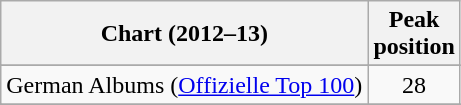<table class="wikitable sortable">
<tr>
<th>Chart (2012–13)</th>
<th>Peak<br>position</th>
</tr>
<tr>
</tr>
<tr>
</tr>
<tr>
</tr>
<tr>
</tr>
<tr>
</tr>
<tr>
</tr>
<tr>
<td align="left">German Albums (<a href='#'>Offizielle Top 100</a>)</td>
<td align="center">28</td>
</tr>
<tr>
</tr>
<tr>
</tr>
<tr>
</tr>
</table>
